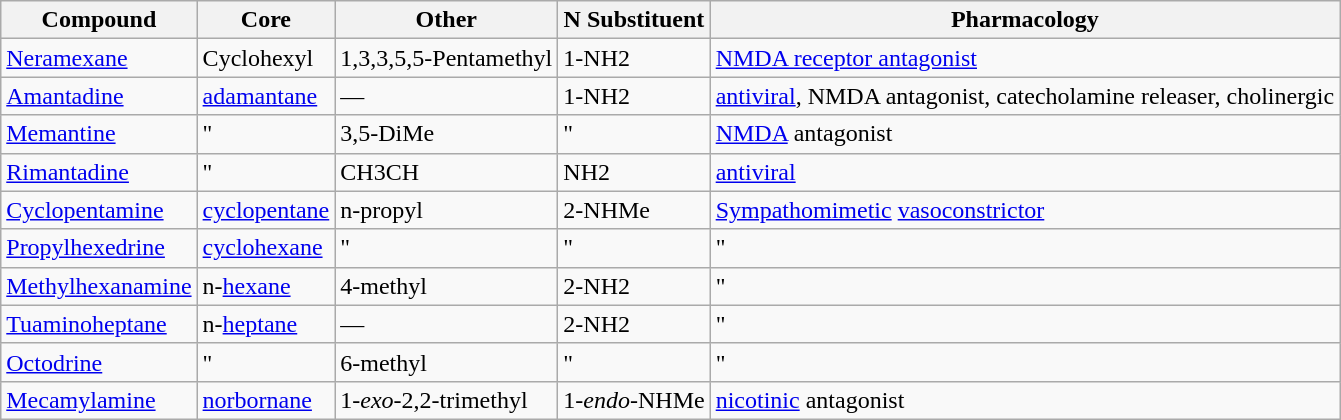<table class="wikitable">
<tr>
<th>Compound</th>
<th>Core</th>
<th>Other</th>
<th>N Substituent</th>
<th>Pharmacology</th>
</tr>
<tr>
<td><a href='#'>Neramexane</a></td>
<td>Cyclohexyl</td>
<td>1,3,3,5,5-Pentamethyl</td>
<td>1-NH2</td>
<td><a href='#'>NMDA receptor antagonist</a></td>
</tr>
<tr>
<td><a href='#'>Amantadine</a></td>
<td><a href='#'>adamantane</a></td>
<td>—</td>
<td>1-NH2</td>
<td><a href='#'>antiviral</a>, NMDA antagonist, catecholamine releaser, cholinergic</td>
</tr>
<tr>
<td><a href='#'>Memantine</a></td>
<td>"</td>
<td>3,5-DiMe</td>
<td>"</td>
<td><a href='#'>NMDA</a> antagonist</td>
</tr>
<tr>
<td><a href='#'>Rimantadine</a></td>
<td>"</td>
<td>CH3CH</td>
<td>NH2</td>
<td><a href='#'>antiviral</a></td>
</tr>
<tr>
<td><a href='#'>Cyclopentamine</a></td>
<td><a href='#'>cyclopentane</a></td>
<td>n-propyl</td>
<td>2-NHMe</td>
<td><a href='#'>Sympathomimetic</a> <a href='#'>vasoconstrictor</a></td>
</tr>
<tr>
<td><a href='#'>Propylhexedrine</a></td>
<td><a href='#'>cyclohexane</a></td>
<td>"</td>
<td>"</td>
<td>"</td>
</tr>
<tr>
<td><a href='#'>Methylhexanamine</a></td>
<td>n-<a href='#'>hexane</a></td>
<td>4-methyl</td>
<td>2-NH2</td>
<td>"</td>
</tr>
<tr>
<td><a href='#'>Tuaminoheptane</a></td>
<td>n-<a href='#'>heptane</a></td>
<td>—</td>
<td>2-NH2</td>
<td>"</td>
</tr>
<tr>
<td><a href='#'>Octodrine</a></td>
<td>"</td>
<td>6-methyl</td>
<td>"</td>
<td>"</td>
</tr>
<tr>
<td><a href='#'>Mecamylamine</a></td>
<td><a href='#'>norbornane</a></td>
<td>1-<em>exo</em>-2,2-trimethyl</td>
<td>1-<em>endo</em>-NHMe</td>
<td><a href='#'>nicotinic</a> antagonist</td>
</tr>
</table>
